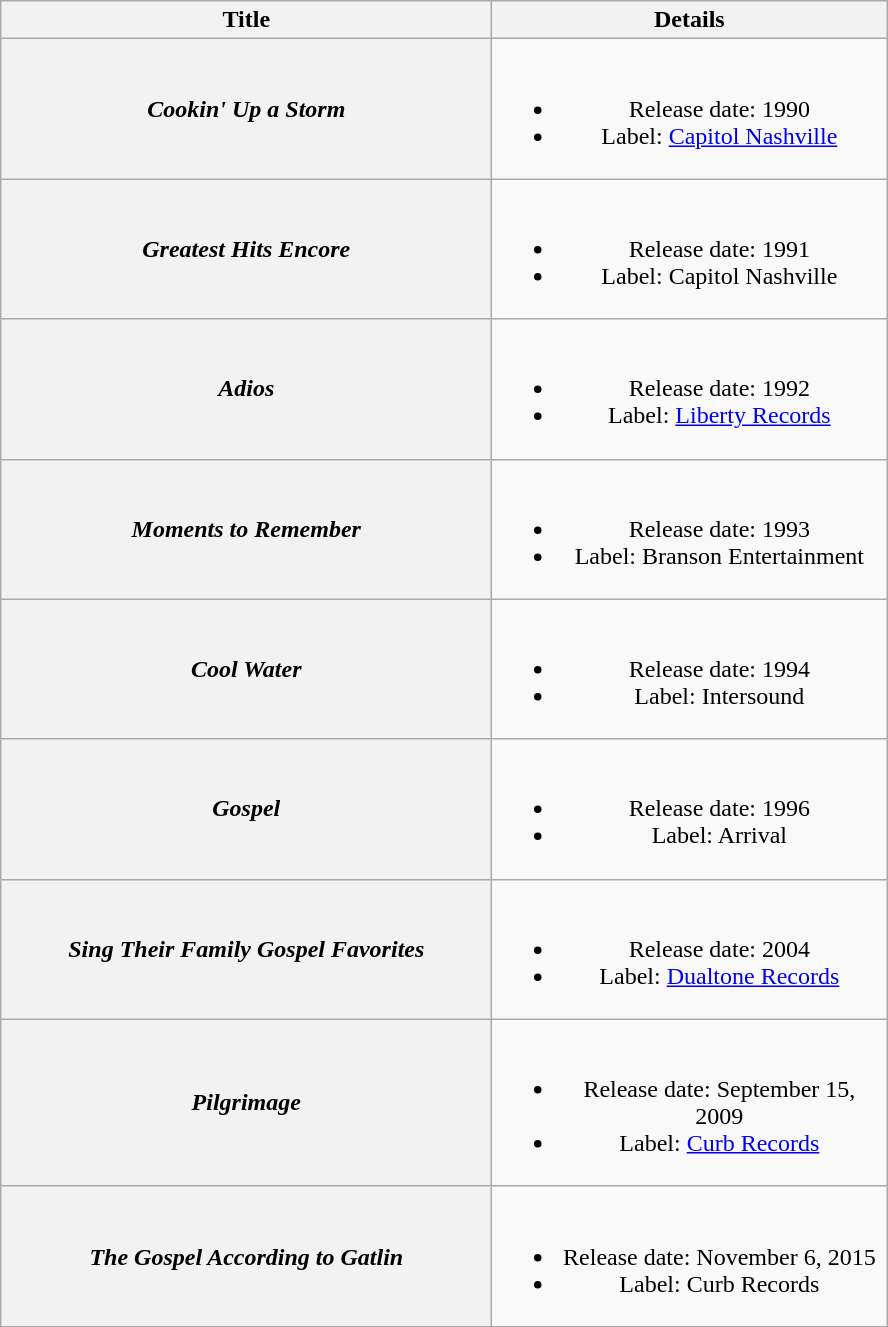<table class="wikitable plainrowheaders" style="text-align:center;">
<tr>
<th style="width:20em;">Title</th>
<th style="width:16em;">Details</th>
</tr>
<tr>
<th scope="row"><em>Cookin' Up a Storm</em></th>
<td><br><ul><li>Release date: 1990</li><li>Label: <a href='#'>Capitol Nashville</a></li></ul></td>
</tr>
<tr>
<th scope="row"><em>Greatest Hits Encore</em></th>
<td><br><ul><li>Release date: 1991</li><li>Label: Capitol Nashville</li></ul></td>
</tr>
<tr>
<th scope="row"><em>Adios</em></th>
<td><br><ul><li>Release date: 1992</li><li>Label: <a href='#'>Liberty Records</a></li></ul></td>
</tr>
<tr>
<th scope="row"><em>Moments to Remember</em></th>
<td><br><ul><li>Release date: 1993</li><li>Label: Branson Entertainment</li></ul></td>
</tr>
<tr>
<th scope="row"><em>Cool Water</em></th>
<td><br><ul><li>Release date: 1994</li><li>Label: Intersound</li></ul></td>
</tr>
<tr>
<th scope="row"><em>Gospel</em></th>
<td><br><ul><li>Release date: 1996</li><li>Label: Arrival</li></ul></td>
</tr>
<tr>
<th scope="row"><em>Sing Their Family Gospel Favorites</em></th>
<td><br><ul><li>Release date: 2004</li><li>Label: <a href='#'>Dualtone Records</a></li></ul></td>
</tr>
<tr>
<th scope="row"><em>Pilgrimage</em></th>
<td><br><ul><li>Release date: September 15, 2009</li><li>Label: <a href='#'>Curb Records</a></li></ul></td>
</tr>
<tr>
<th scope="row"><em>The Gospel According to Gatlin</em></th>
<td><br><ul><li>Release date: November 6, 2015</li><li>Label: Curb Records</li></ul></td>
</tr>
<tr>
</tr>
</table>
